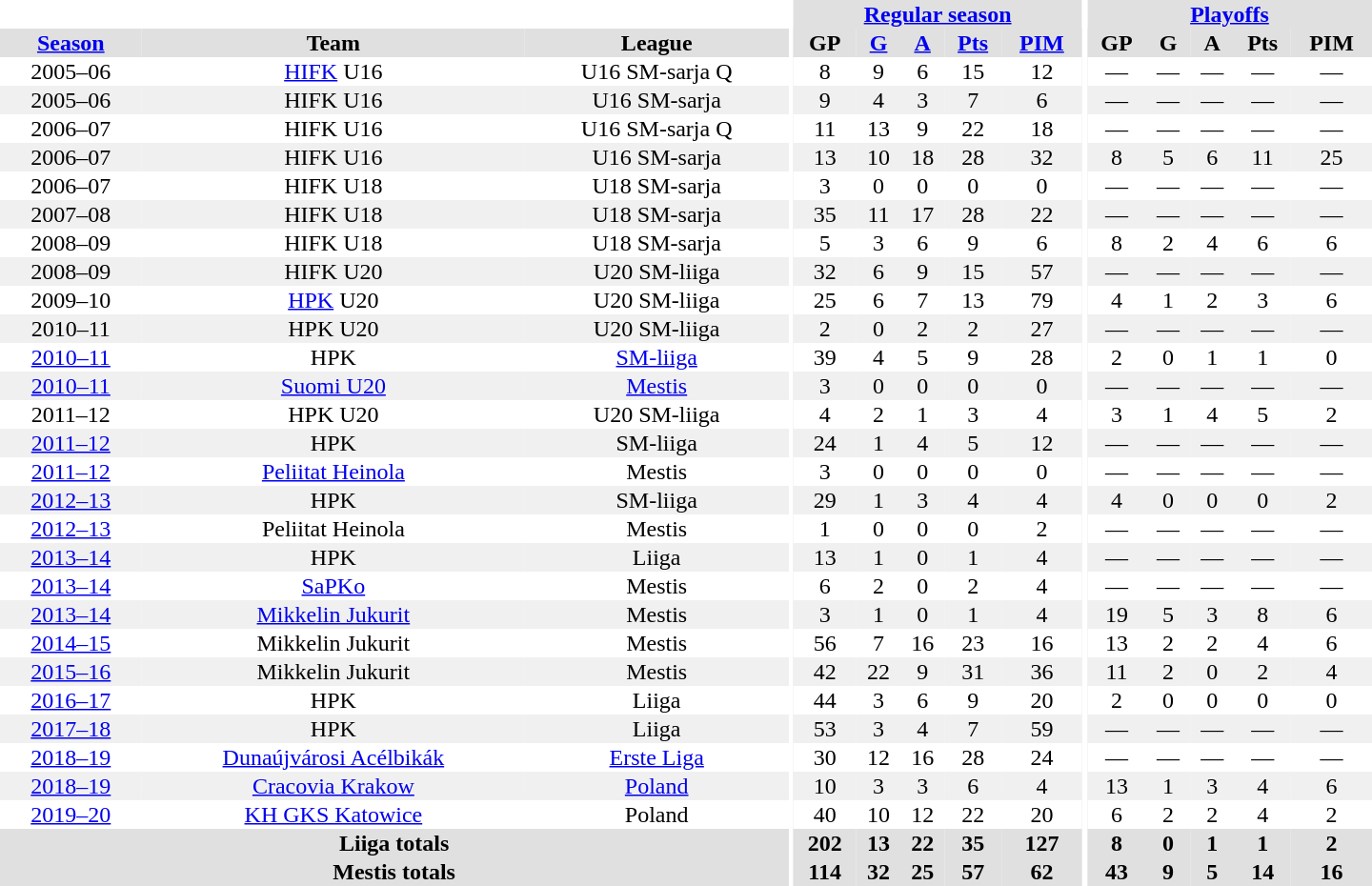<table border="0" cellpadding="1" cellspacing="0" style="text-align:center; width:60em">
<tr bgcolor="#e0e0e0">
<th colspan="3" bgcolor="#ffffff"></th>
<th rowspan="99" bgcolor="#ffffff"></th>
<th colspan="5"><a href='#'>Regular season</a></th>
<th rowspan="99" bgcolor="#ffffff"></th>
<th colspan="5"><a href='#'>Playoffs</a></th>
</tr>
<tr bgcolor="#e0e0e0">
<th><a href='#'>Season</a></th>
<th>Team</th>
<th>League</th>
<th>GP</th>
<th><a href='#'>G</a></th>
<th><a href='#'>A</a></th>
<th><a href='#'>Pts</a></th>
<th><a href='#'>PIM</a></th>
<th>GP</th>
<th>G</th>
<th>A</th>
<th>Pts</th>
<th>PIM</th>
</tr>
<tr>
<td>2005–06</td>
<td><a href='#'>HIFK</a> U16</td>
<td>U16 SM-sarja Q</td>
<td>8</td>
<td>9</td>
<td>6</td>
<td>15</td>
<td>12</td>
<td>—</td>
<td>—</td>
<td>—</td>
<td>—</td>
<td>—</td>
</tr>
<tr bgcolor="#f0f0f0">
<td>2005–06</td>
<td>HIFK U16</td>
<td>U16 SM-sarja</td>
<td>9</td>
<td>4</td>
<td>3</td>
<td>7</td>
<td>6</td>
<td>—</td>
<td>—</td>
<td>—</td>
<td>—</td>
<td>—</td>
</tr>
<tr>
<td>2006–07</td>
<td>HIFK U16</td>
<td>U16 SM-sarja Q</td>
<td>11</td>
<td>13</td>
<td>9</td>
<td>22</td>
<td>18</td>
<td>—</td>
<td>—</td>
<td>—</td>
<td>—</td>
<td>—</td>
</tr>
<tr bgcolor="#f0f0f0">
<td>2006–07</td>
<td>HIFK U16</td>
<td>U16 SM-sarja</td>
<td>13</td>
<td>10</td>
<td>18</td>
<td>28</td>
<td>32</td>
<td>8</td>
<td>5</td>
<td>6</td>
<td>11</td>
<td>25</td>
</tr>
<tr>
<td>2006–07</td>
<td>HIFK U18</td>
<td>U18 SM-sarja</td>
<td>3</td>
<td>0</td>
<td>0</td>
<td>0</td>
<td>0</td>
<td>—</td>
<td>—</td>
<td>—</td>
<td>—</td>
<td>—</td>
</tr>
<tr bgcolor="#f0f0f0">
<td>2007–08</td>
<td>HIFK U18</td>
<td>U18 SM-sarja</td>
<td>35</td>
<td>11</td>
<td>17</td>
<td>28</td>
<td>22</td>
<td>—</td>
<td>—</td>
<td>—</td>
<td>—</td>
<td>—</td>
</tr>
<tr>
<td>2008–09</td>
<td>HIFK U18</td>
<td>U18 SM-sarja</td>
<td>5</td>
<td>3</td>
<td>6</td>
<td>9</td>
<td>6</td>
<td>8</td>
<td>2</td>
<td>4</td>
<td>6</td>
<td>6</td>
</tr>
<tr bgcolor="#f0f0f0">
<td>2008–09</td>
<td>HIFK U20</td>
<td>U20 SM-liiga</td>
<td>32</td>
<td>6</td>
<td>9</td>
<td>15</td>
<td>57</td>
<td>—</td>
<td>—</td>
<td>—</td>
<td>—</td>
<td>—</td>
</tr>
<tr>
<td>2009–10</td>
<td><a href='#'>HPK</a> U20</td>
<td>U20 SM-liiga</td>
<td>25</td>
<td>6</td>
<td>7</td>
<td>13</td>
<td>79</td>
<td>4</td>
<td>1</td>
<td>2</td>
<td>3</td>
<td>6</td>
</tr>
<tr bgcolor="#f0f0f0">
<td>2010–11</td>
<td>HPK U20</td>
<td>U20 SM-liiga</td>
<td>2</td>
<td>0</td>
<td>2</td>
<td>2</td>
<td>27</td>
<td>—</td>
<td>—</td>
<td>—</td>
<td>—</td>
<td>—</td>
</tr>
<tr>
<td><a href='#'>2010–11</a></td>
<td>HPK</td>
<td><a href='#'>SM-liiga</a></td>
<td>39</td>
<td>4</td>
<td>5</td>
<td>9</td>
<td>28</td>
<td>2</td>
<td>0</td>
<td>1</td>
<td>1</td>
<td>0</td>
</tr>
<tr bgcolor="#f0f0f0">
<td><a href='#'>2010–11</a></td>
<td><a href='#'>Suomi U20</a></td>
<td><a href='#'>Mestis</a></td>
<td>3</td>
<td>0</td>
<td>0</td>
<td>0</td>
<td>0</td>
<td>—</td>
<td>—</td>
<td>—</td>
<td>—</td>
<td>—</td>
</tr>
<tr>
<td>2011–12</td>
<td>HPK U20</td>
<td>U20 SM-liiga</td>
<td>4</td>
<td>2</td>
<td>1</td>
<td>3</td>
<td>4</td>
<td>3</td>
<td>1</td>
<td>4</td>
<td>5</td>
<td>2</td>
</tr>
<tr bgcolor="#f0f0f0">
<td><a href='#'>2011–12</a></td>
<td>HPK</td>
<td>SM-liiga</td>
<td>24</td>
<td>1</td>
<td>4</td>
<td>5</td>
<td>12</td>
<td>—</td>
<td>—</td>
<td>—</td>
<td>—</td>
<td>—</td>
</tr>
<tr>
<td><a href='#'>2011–12</a></td>
<td><a href='#'>Peliitat Heinola</a></td>
<td>Mestis</td>
<td>3</td>
<td>0</td>
<td>0</td>
<td>0</td>
<td>0</td>
<td>—</td>
<td>—</td>
<td>—</td>
<td>—</td>
<td>—</td>
</tr>
<tr bgcolor="#f0f0f0">
<td><a href='#'>2012–13</a></td>
<td>HPK</td>
<td>SM-liiga</td>
<td>29</td>
<td>1</td>
<td>3</td>
<td>4</td>
<td>4</td>
<td>4</td>
<td>0</td>
<td>0</td>
<td>0</td>
<td>2</td>
</tr>
<tr>
<td><a href='#'>2012–13</a></td>
<td>Peliitat Heinola</td>
<td>Mestis</td>
<td>1</td>
<td>0</td>
<td>0</td>
<td>0</td>
<td>2</td>
<td>—</td>
<td>—</td>
<td>—</td>
<td>—</td>
<td>—</td>
</tr>
<tr bgcolor="#f0f0f0">
<td><a href='#'>2013–14</a></td>
<td>HPK</td>
<td>Liiga</td>
<td>13</td>
<td>1</td>
<td>0</td>
<td>1</td>
<td>4</td>
<td>—</td>
<td>—</td>
<td>—</td>
<td>—</td>
<td>—</td>
</tr>
<tr>
<td><a href='#'>2013–14</a></td>
<td><a href='#'>SaPKo</a></td>
<td>Mestis</td>
<td>6</td>
<td>2</td>
<td>0</td>
<td>2</td>
<td>4</td>
<td>—</td>
<td>—</td>
<td>—</td>
<td>—</td>
<td>—</td>
</tr>
<tr bgcolor="#f0f0f0">
<td><a href='#'>2013–14</a></td>
<td><a href='#'>Mikkelin Jukurit</a></td>
<td>Mestis</td>
<td>3</td>
<td>1</td>
<td>0</td>
<td>1</td>
<td>4</td>
<td>19</td>
<td>5</td>
<td>3</td>
<td>8</td>
<td>6</td>
</tr>
<tr>
<td><a href='#'>2014–15</a></td>
<td>Mikkelin Jukurit</td>
<td>Mestis</td>
<td>56</td>
<td>7</td>
<td>16</td>
<td>23</td>
<td>16</td>
<td>13</td>
<td>2</td>
<td>2</td>
<td>4</td>
<td>6</td>
</tr>
<tr bgcolor="#f0f0f0">
<td><a href='#'>2015–16</a></td>
<td>Mikkelin Jukurit</td>
<td>Mestis</td>
<td>42</td>
<td>22</td>
<td>9</td>
<td>31</td>
<td>36</td>
<td>11</td>
<td>2</td>
<td>0</td>
<td>2</td>
<td>4</td>
</tr>
<tr>
<td><a href='#'>2016–17</a></td>
<td>HPK</td>
<td>Liiga</td>
<td>44</td>
<td>3</td>
<td>6</td>
<td>9</td>
<td>20</td>
<td>2</td>
<td>0</td>
<td>0</td>
<td>0</td>
<td>0</td>
</tr>
<tr bgcolor="#f0f0f0">
<td><a href='#'>2017–18</a></td>
<td>HPK</td>
<td>Liiga</td>
<td>53</td>
<td>3</td>
<td>4</td>
<td>7</td>
<td>59</td>
<td>—</td>
<td>—</td>
<td>—</td>
<td>—</td>
<td>—</td>
</tr>
<tr>
<td><a href='#'>2018–19</a></td>
<td><a href='#'>Dunaújvárosi Acélbikák</a></td>
<td><a href='#'>Erste Liga</a></td>
<td>30</td>
<td>12</td>
<td>16</td>
<td>28</td>
<td>24</td>
<td>—</td>
<td>—</td>
<td>—</td>
<td>—</td>
<td>—</td>
</tr>
<tr bgcolor="#f0f0f0">
<td><a href='#'>2018–19</a></td>
<td><a href='#'>Cracovia Krakow</a></td>
<td><a href='#'>Poland</a></td>
<td>10</td>
<td>3</td>
<td>3</td>
<td>6</td>
<td>4</td>
<td>13</td>
<td>1</td>
<td>3</td>
<td>4</td>
<td>6</td>
</tr>
<tr>
<td><a href='#'>2019–20</a></td>
<td><a href='#'>KH GKS Katowice</a></td>
<td>Poland</td>
<td>40</td>
<td>10</td>
<td>12</td>
<td>22</td>
<td>20</td>
<td>6</td>
<td>2</td>
<td>2</td>
<td>4</td>
<td>2</td>
</tr>
<tr>
</tr>
<tr ALIGN="center" bgcolor="#e0e0e0">
<th colspan="3">Liiga totals</th>
<th ALIGN="center">202</th>
<th ALIGN="center">13</th>
<th ALIGN="center">22</th>
<th ALIGN="center">35</th>
<th ALIGN="center">127</th>
<th ALIGN="center">8</th>
<th ALIGN="center">0</th>
<th ALIGN="center">1</th>
<th ALIGN="center">1</th>
<th ALIGN="center">2</th>
</tr>
<tr>
</tr>
<tr ALIGN="center" bgcolor="#e0e0e0">
<th colspan="3">Mestis totals</th>
<th ALIGN="center">114</th>
<th ALIGN="center">32</th>
<th ALIGN="center">25</th>
<th ALIGN="center">57</th>
<th ALIGN="center">62</th>
<th ALIGN="center">43</th>
<th ALIGN="center">9</th>
<th ALIGN="center">5</th>
<th ALIGN="center">14</th>
<th ALIGN="center">16</th>
</tr>
</table>
